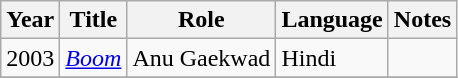<table class="wikitable sortable">
<tr>
<th>Year</th>
<th>Title</th>
<th class="unsortable">Role</th>
<th>Language</th>
<th class="unsortable">Notes</th>
</tr>
<tr>
<td>2003</td>
<td><em><a href='#'>Boom</a></em></td>
<td>Anu Gaekwad</td>
<td>Hindi</td>
<td></td>
</tr>
<tr>
</tr>
</table>
